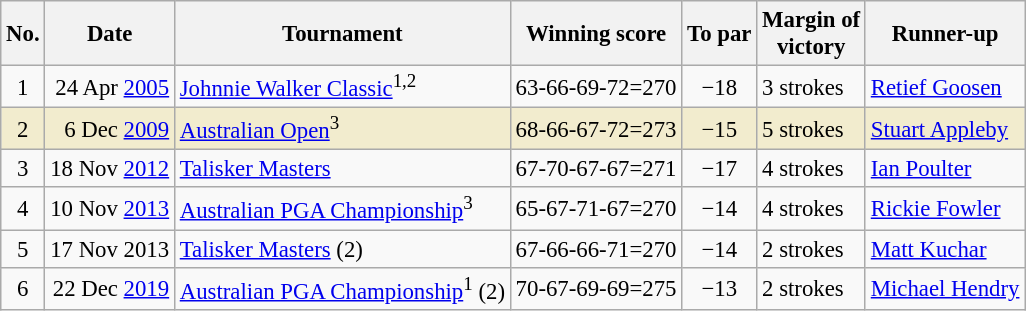<table class="wikitable" style="font-size:95%;">
<tr>
<th>No.</th>
<th>Date</th>
<th>Tournament</th>
<th>Winning score</th>
<th>To par</th>
<th>Margin of<br>victory</th>
<th>Runner-up</th>
</tr>
<tr>
<td align=center>1</td>
<td align=right>24 Apr <a href='#'>2005</a></td>
<td><a href='#'>Johnnie Walker Classic</a><sup>1,2</sup></td>
<td align=right>63-66-69-72=270</td>
<td align=center>−18</td>
<td>3 strokes</td>
<td> <a href='#'>Retief Goosen</a></td>
</tr>
<tr style="background:#f2ecce;">
<td align=center>2</td>
<td align=right>6 Dec <a href='#'>2009</a></td>
<td><a href='#'>Australian Open</a><sup>3</sup></td>
<td align=right>68-66-67-72=273</td>
<td align=center>−15</td>
<td>5 strokes</td>
<td> <a href='#'>Stuart Appleby</a></td>
</tr>
<tr>
<td align=center>3</td>
<td align=right>18 Nov <a href='#'>2012</a></td>
<td><a href='#'>Talisker Masters</a></td>
<td align=right>67-70-67-67=271</td>
<td align=center>−17</td>
<td>4 strokes</td>
<td> <a href='#'>Ian Poulter</a></td>
</tr>
<tr>
<td align=center>4</td>
<td align=right>10 Nov <a href='#'>2013</a></td>
<td><a href='#'>Australian PGA Championship</a><sup>3</sup></td>
<td align=right>65-67-71-67=270</td>
<td align=center>−14</td>
<td>4 strokes</td>
<td> <a href='#'>Rickie Fowler</a></td>
</tr>
<tr>
<td align=center>5</td>
<td align=right>17 Nov 2013</td>
<td><a href='#'>Talisker Masters</a> (2)</td>
<td align=right>67-66-66-71=270</td>
<td align=center>−14</td>
<td>2 strokes</td>
<td> <a href='#'>Matt Kuchar</a></td>
</tr>
<tr>
<td align=center>6</td>
<td align=right>22 Dec <a href='#'>2019</a></td>
<td><a href='#'>Australian PGA Championship</a><sup>1</sup> (2)</td>
<td align=right>70-67-69-69=275</td>
<td align=center>−13</td>
<td>2 strokes</td>
<td> <a href='#'>Michael Hendry</a></td>
</tr>
</table>
